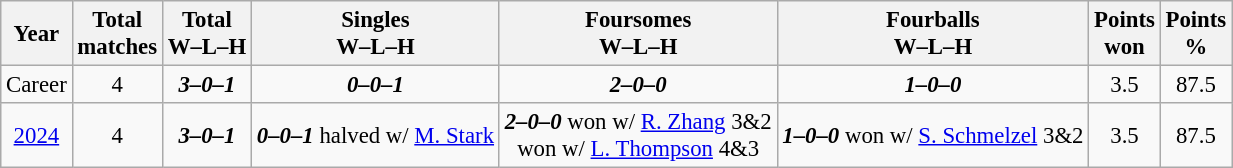<table class="wikitable" style="text-align:center; font-size: 95%;">
<tr>
<th>Year</th>
<th>Total<br>matches</th>
<th>Total<br>W–L–H</th>
<th>Singles<br>W–L–H</th>
<th>Foursomes<br>W–L–H</th>
<th>Fourballs<br>W–L–H</th>
<th>Points<br>won</th>
<th>Points<br>%</th>
</tr>
<tr>
<td>Career</td>
<td>4</td>
<td><strong><em>3–0–1</em></strong></td>
<td><strong><em>0–0–1</em></strong></td>
<td><strong><em>2–0–0</em></strong></td>
<td><strong><em>1–0–0</em></strong></td>
<td>3.5</td>
<td>87.5</td>
</tr>
<tr>
<td><a href='#'>2024</a></td>
<td>4</td>
<td><strong><em>3–0–1</em></strong></td>
<td><strong><em>0–0–1</em></strong> halved w/ <a href='#'>M. Stark</a></td>
<td><strong><em>2–0–0</em></strong> won w/ <a href='#'>R. Zhang</a> 3&2<br>won w/ <a href='#'>L. Thompson</a> 4&3</td>
<td><strong><em>1–0–0</em></strong> won w/ <a href='#'>S. Schmelzel</a> 3&2</td>
<td>3.5</td>
<td>87.5</td>
</tr>
</table>
